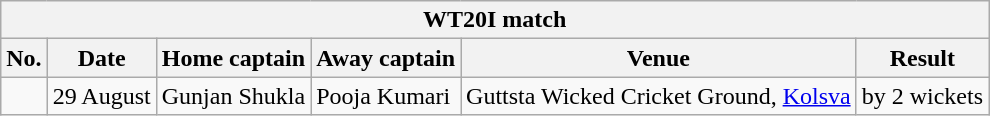<table class="wikitable">
<tr>
<th colspan="9">WT20I match</th>
</tr>
<tr>
<th>No.</th>
<th>Date</th>
<th>Home captain</th>
<th>Away captain</th>
<th>Venue</th>
<th>Result</th>
</tr>
<tr>
<td></td>
<td>29 August</td>
<td>Gunjan Shukla</td>
<td>Pooja Kumari</td>
<td>Guttsta Wicked Cricket Ground, <a href='#'>Kolsva</a></td>
<td> by 2 wickets</td>
</tr>
</table>
